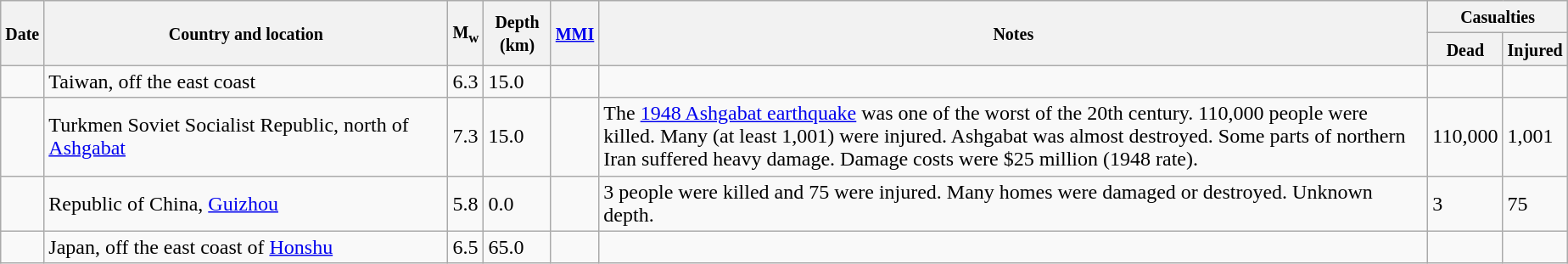<table class="wikitable sortable sort-under" style="border:1px black; margin-left:1em;">
<tr>
<th rowspan="2"><small>Date</small></th>
<th rowspan="2" style="width: 310px"><small>Country and location</small></th>
<th rowspan="2"><small>M<sub>w</sub></small></th>
<th rowspan="2"><small>Depth (km)</small></th>
<th rowspan="2"><small><a href='#'>MMI</a></small></th>
<th rowspan="2" class="unsortable"><small>Notes</small></th>
<th colspan="2"><small>Casualties</small></th>
</tr>
<tr>
<th><small>Dead</small></th>
<th><small>Injured</small></th>
</tr>
<tr>
<td></td>
<td>Taiwan, off the east coast</td>
<td>6.3</td>
<td>15.0</td>
<td></td>
<td></td>
<td></td>
<td></td>
</tr>
<tr>
<td></td>
<td>Turkmen Soviet Socialist Republic, north of <a href='#'>Ashgabat</a></td>
<td>7.3</td>
<td>15.0</td>
<td></td>
<td>The <a href='#'>1948 Ashgabat earthquake</a> was one of the worst of the 20th century. 110,000 people were killed. Many (at least 1,001) were injured. Ashgabat was almost destroyed. Some parts of northern Iran suffered heavy damage. Damage costs were $25 million (1948 rate).</td>
<td>110,000</td>
<td>1,001</td>
</tr>
<tr>
<td></td>
<td>Republic of China, <a href='#'>Guizhou</a></td>
<td>5.8</td>
<td>0.0</td>
<td></td>
<td>3 people were killed and 75 were injured. Many homes were damaged or destroyed. Unknown depth.</td>
<td>3</td>
<td>75</td>
</tr>
<tr>
<td></td>
<td>Japan, off the east coast of <a href='#'>Honshu</a></td>
<td>6.5</td>
<td>65.0</td>
<td></td>
<td></td>
<td></td>
<td></td>
</tr>
</table>
